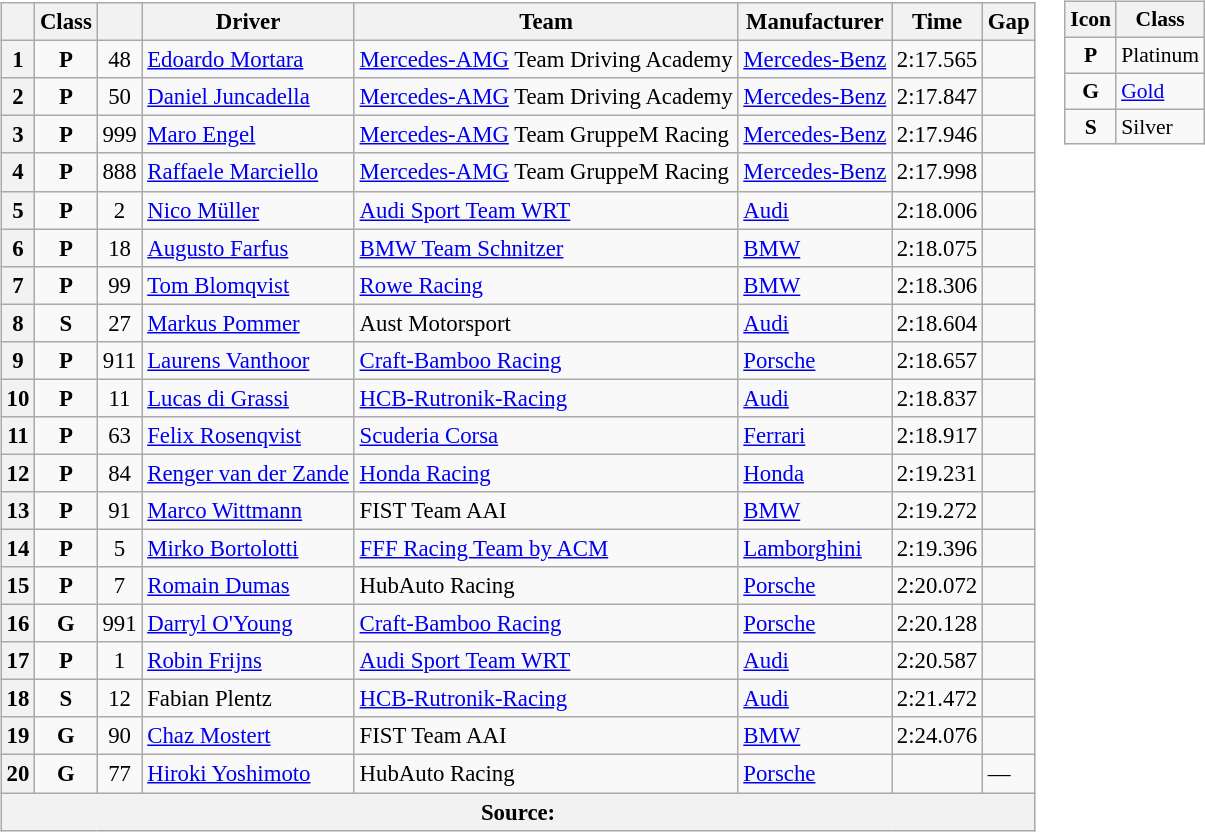<table>
<tr>
<td><br><table class="wikitable sortable" style="font-size: 95%;">
<tr>
<th scope="col"></th>
<th scope="col">Class</th>
<th scope="col"></th>
<th scope="col">Driver</th>
<th scope="col">Team</th>
<th scope="col">Manufacturer</th>
<th scope="col">Time</th>
<th scope="col">Gap</th>
</tr>
<tr>
<th scope="row">1</th>
<td align=center><strong><span>P</span></strong></td>
<td align=center>48</td>
<td data-sort-value="MOR"> <a href='#'>Edoardo Mortara</a></td>
<td data-sort-value="MER1"> <a href='#'>Mercedes-AMG</a> Team Driving Academy</td>
<td><a href='#'>Mercedes-Benz</a></td>
<td>2:17.565</td>
<td></td>
</tr>
<tr>
<th scope="row">2</th>
<td align=center><strong><span>P</span></strong></td>
<td align=center>50</td>
<td data-sort-value="JUN"> <a href='#'>Daniel Juncadella</a></td>
<td data-sort-value="MER1"> <a href='#'>Mercedes-AMG</a> Team Driving Academy</td>
<td><a href='#'>Mercedes-Benz</a></td>
<td>2:17.847</td>
<td></td>
</tr>
<tr>
<th scope="row">3</th>
<td align=center><strong><span>P</span></strong></td>
<td align=center>999</td>
<td data-sort-value="ENG"> <a href='#'>Maro Engel</a></td>
<td data-sort-value="MER2"> <a href='#'>Mercedes-AMG</a> Team GruppeM Racing</td>
<td><a href='#'>Mercedes-Benz</a></td>
<td>2:17.946</td>
<td></td>
</tr>
<tr>
<th scope="row">4</th>
<td align=center><strong><span>P</span></strong></td>
<td align=center>888</td>
<td data-sort-value="MAR"> <a href='#'>Raffaele Marciello</a></td>
<td data-sort-value="MER2"> <a href='#'>Mercedes-AMG</a> Team GruppeM Racing</td>
<td><a href='#'>Mercedes-Benz</a></td>
<td>2:17.998</td>
<td></td>
</tr>
<tr>
<th scope="row">5</th>
<td align=center><strong><span>P</span></strong></td>
<td align=center>2</td>
<td data-sort-value="MUL"> <a href='#'>Nico Müller</a></td>
<td data-sort-value="AUD"> <a href='#'>Audi Sport Team WRT</a></td>
<td><a href='#'>Audi</a></td>
<td>2:18.006</td>
<td></td>
</tr>
<tr>
<th scope="row">6</th>
<td align=center><strong><span>P</span></strong></td>
<td align=center>18</td>
<td data-sort-value="FAR"> <a href='#'>Augusto Farfus</a></td>
<td data-sort-value="BMW"> <a href='#'>BMW Team Schnitzer</a></td>
<td><a href='#'>BMW</a></td>
<td>2:18.075</td>
<td></td>
</tr>
<tr>
<th scope="row">7</th>
<td align=center><strong><span>P</span></strong></td>
<td align=center>99</td>
<td data-sort-value="BLO"> <a href='#'>Tom Blomqvist</a></td>
<td data-sort-value="ROW"> <a href='#'>Rowe Racing</a></td>
<td><a href='#'>BMW</a></td>
<td>2:18.306</td>
<td></td>
</tr>
<tr>
<th scope="row">8</th>
<td align=center><strong><span>S</span></strong></td>
<td align=center>27</td>
<td data-sort-value="POM"> <a href='#'>Markus Pommer</a></td>
<td data-sort-value="AUS"> Aust Motorsport</td>
<td><a href='#'>Audi</a></td>
<td>2:18.604</td>
<td></td>
</tr>
<tr>
<th scope="row">9</th>
<td align=center><strong><span>P</span></strong></td>
<td align=center>911</td>
<td data-sort-value="VAN"> <a href='#'>Laurens Vanthoor</a></td>
<td data-sort-value="CRA"> <a href='#'>Craft-Bamboo Racing</a></td>
<td><a href='#'>Porsche</a></td>
<td>2:18.657</td>
<td></td>
</tr>
<tr>
<th scope="row">10</th>
<td align=center><strong><span>P</span></strong></td>
<td align=center>11</td>
<td data-sort-value="DIG"> <a href='#'>Lucas di Grassi</a></td>
<td data-sort-value="HCB"> <a href='#'>HCB-Rutronik-Racing</a></td>
<td><a href='#'>Audi</a></td>
<td>2:18.837</td>
<td></td>
</tr>
<tr>
<th scope="row">11</th>
<td align=center><strong><span>P</span></strong></td>
<td align=center>63</td>
<td data-sort-value="ROS"> <a href='#'>Felix Rosenqvist</a></td>
<td data-sort-value="SCU"> <a href='#'>Scuderia Corsa</a></td>
<td><a href='#'>Ferrari</a></td>
<td>2:18.917</td>
<td></td>
</tr>
<tr>
<th scope="row">12</th>
<td align=center><strong><span>P</span></strong></td>
<td align=center>84</td>
<td data-sort-value="VDZ"> <a href='#'>Renger van der Zande</a></td>
<td data-sort-value="HON"> <a href='#'>Honda Racing</a></td>
<td><a href='#'>Honda</a></td>
<td>2:19.231</td>
<td></td>
</tr>
<tr>
<th scope="row">13</th>
<td align=center><strong><span>P</span></strong></td>
<td align=center>91</td>
<td data-sort-value="WIT"> <a href='#'>Marco Wittmann</a></td>
<td data-sort-value="FIS"> FIST Team AAI</td>
<td><a href='#'>BMW</a></td>
<td>2:19.272</td>
<td></td>
</tr>
<tr>
<th scope="row">14</th>
<td align=center><strong><span>P</span></strong></td>
<td align=center>5</td>
<td data-sort-value="BOR"> <a href='#'>Mirko Bortolotti</a></td>
<td data-sort-value="FFF"> <a href='#'>FFF Racing Team by ACM</a></td>
<td><a href='#'>Lamborghini</a></td>
<td>2:19.396</td>
<td></td>
</tr>
<tr>
<th scope="row">15</th>
<td align=center><strong><span>P</span></strong></td>
<td align=center>7</td>
<td data-sort-value="DUM"> <a href='#'>Romain Dumas</a></td>
<td data-sort-value="HUB"> HubAuto Racing</td>
<td><a href='#'>Porsche</a></td>
<td>2:20.072</td>
<td></td>
</tr>
<tr>
<th scope="row">16</th>
<td align=center><strong><span>G</span></strong></td>
<td align=center>991</td>
<td data-sort-value="OYO"> <a href='#'>Darryl O'Young</a></td>
<td data-sort-value="CRA"> <a href='#'>Craft-Bamboo Racing</a></td>
<td><a href='#'>Porsche</a></td>
<td>2:20.128</td>
<td></td>
</tr>
<tr>
<th scope="row">17</th>
<td align=center><strong><span>P</span></strong></td>
<td align=center>1</td>
<td data-sort-value="FRI"> <a href='#'>Robin Frijns</a></td>
<td data-sort-value="AUD"> <a href='#'>Audi Sport Team WRT</a></td>
<td><a href='#'>Audi</a></td>
<td>2:20.587</td>
<td></td>
</tr>
<tr>
<th scope="row">18</th>
<td align=center><strong><span>S</span></strong></td>
<td align=center>12</td>
<td data-sort-value="PLE"> Fabian Plentz</td>
<td data-sort-value="HCB"> <a href='#'>HCB-Rutronik-Racing</a></td>
<td><a href='#'>Audi</a></td>
<td>2:21.472</td>
<td></td>
</tr>
<tr>
<th scope="row">19</th>
<td align=center><strong><span>G</span></strong></td>
<td align=center>90</td>
<td data-sort-value="MOS"> <a href='#'>Chaz Mostert</a></td>
<td data-sort-value="FIS"> FIST Team AAI</td>
<td><a href='#'>BMW</a></td>
<td>2:24.076</td>
<td></td>
</tr>
<tr>
<th scope="row">20</th>
<td align=center><strong><span>G</span></strong></td>
<td align=center>77</td>
<td data-sort-value="YOS"> <a href='#'>Hiroki Yoshimoto</a></td>
<td data-sort-value="HUB"> HubAuto Racing</td>
<td><a href='#'>Porsche</a></td>
<td></td>
<td>—</td>
</tr>
<tr>
<th colspan=8>Source:</th>
</tr>
</table>
</td>
<td valign="top"><br><table style="margin-right:0; font-size:90%" class="wikitable">
<tr>
<th scope="col">Icon</th>
<th scope="col">Class</th>
</tr>
<tr>
<td align=center><strong><span>P</span></strong></td>
<td>Platinum</td>
</tr>
<tr>
<td align=center><strong><span>G</span></strong></td>
<td><a href='#'>Gold</a></td>
</tr>
<tr>
<td align=center><strong><span>S</span></strong></td>
<td>Silver</td>
</tr>
</table>
</td>
</tr>
</table>
